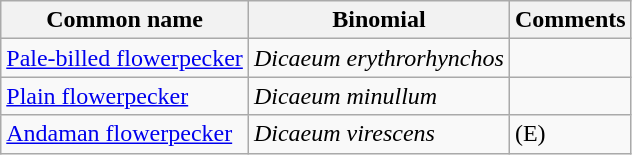<table class="wikitable">
<tr>
<th>Common name</th>
<th>Binomial</th>
<th>Comments</th>
</tr>
<tr>
<td><a href='#'>Pale-billed flowerpecker</a></td>
<td><em>Dicaeum erythrorhynchos</em></td>
<td></td>
</tr>
<tr>
<td><a href='#'>Plain flowerpecker</a></td>
<td><em>Dicaeum minullum</em></td>
<td></td>
</tr>
<tr>
<td><a href='#'>Andaman flowerpecker</a></td>
<td><em>Dicaeum virescens</em></td>
<td>(E)</td>
</tr>
</table>
